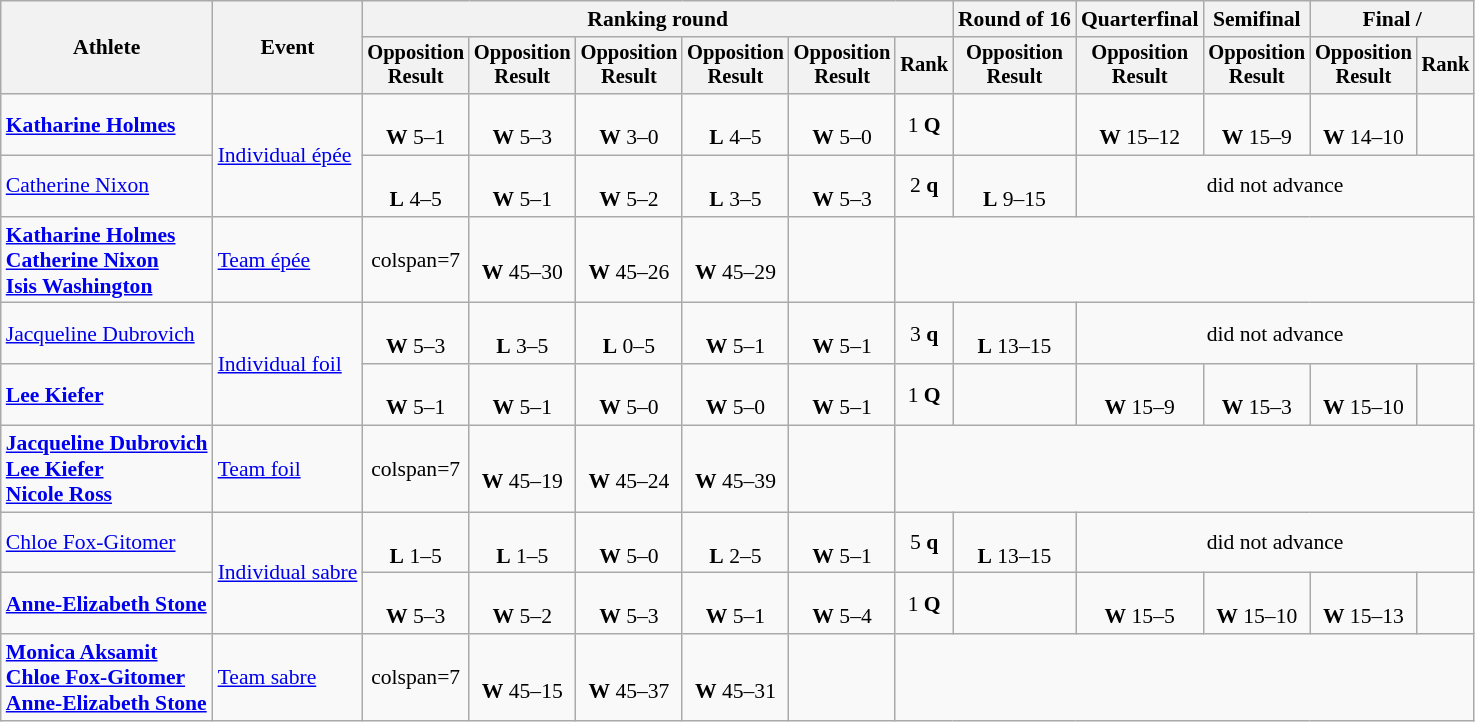<table class=wikitable style=font-size:90%;text-align:center>
<tr>
<th rowspan=2>Athlete</th>
<th rowspan=2>Event</th>
<th colspan=6>Ranking round</th>
<th>Round of 16</th>
<th>Quarterfinal</th>
<th>Semifinal</th>
<th colspan=2>Final / </th>
</tr>
<tr style=font-size:95%>
<th>Opposition<br>Result</th>
<th>Opposition<br>Result</th>
<th>Opposition<br>Result</th>
<th>Opposition<br>Result</th>
<th>Opposition<br>Result</th>
<th>Rank</th>
<th>Opposition<br>Result</th>
<th>Opposition<br>Result</th>
<th>Opposition<br>Result</th>
<th>Opposition<br>Result</th>
<th>Rank</th>
</tr>
<tr>
<td align=left><strong><a href='#'>Katharine Holmes</a></strong></td>
<td align=left rowspan=2><a href='#'>Individual épée</a></td>
<td><br><strong>W</strong> 5–1</td>
<td><br><strong>W</strong> 5–3</td>
<td><br><strong>W</strong> 3–0</td>
<td><br><strong>L</strong> 4–5</td>
<td><br><strong>W</strong> 5–0</td>
<td>1 <strong>Q</strong></td>
<td></td>
<td><br><strong>W</strong> 15–12</td>
<td><br><strong>W</strong> 15–9</td>
<td><br><strong>W</strong> 14–10</td>
<td></td>
</tr>
<tr>
<td align=left><a href='#'>Catherine Nixon</a></td>
<td><br><strong>L</strong> 4–5</td>
<td><br><strong>W</strong> 5–1</td>
<td><br><strong>W</strong> 5–2</td>
<td><br><strong>L</strong> 3–5</td>
<td><br><strong>W</strong> 5–3</td>
<td>2 <strong>q</strong></td>
<td><br><strong>L</strong> 9–15</td>
<td colspan=4>did not advance</td>
</tr>
<tr>
<td align=left><strong><a href='#'>Katharine Holmes</a><br><a href='#'>Catherine Nixon</a><br><a href='#'>Isis Washington</a></strong></td>
<td align=left><a href='#'>Team épée</a></td>
<td>colspan=7 </td>
<td><br><strong>W</strong> 45–30</td>
<td><br><strong>W</strong> 45–26</td>
<td><br><strong>W</strong> 45–29</td>
<td></td>
</tr>
<tr>
<td align=left><a href='#'>Jacqueline Dubrovich</a></td>
<td align=left rowspan=2><a href='#'>Individual foil</a></td>
<td><br><strong>W</strong> 5–3</td>
<td><br><strong>L</strong> 3–5</td>
<td><br><strong>L</strong> 0–5</td>
<td><br><strong>W</strong> 5–1</td>
<td><br><strong>W</strong> 5–1</td>
<td>3 <strong>q</strong></td>
<td><br><strong>L</strong> 13–15</td>
<td colspan=4>did not advance</td>
</tr>
<tr>
<td align=left><strong><a href='#'>Lee Kiefer</a></strong></td>
<td><br><strong>W</strong> 5–1</td>
<td><br><strong>W</strong> 5–1</td>
<td><br><strong>W</strong> 5–0</td>
<td><br><strong>W</strong> 5–0</td>
<td><br><strong>W</strong> 5–1</td>
<td>1 <strong>Q</strong></td>
<td></td>
<td><br><strong>W</strong> 15–9</td>
<td><br><strong>W</strong> 15–3</td>
<td><br><strong>W</strong> 15–10</td>
<td></td>
</tr>
<tr>
<td align=left><strong><a href='#'>Jacqueline Dubrovich</a><br><a href='#'>Lee Kiefer</a><br><a href='#'>Nicole Ross</a></strong></td>
<td align=left><a href='#'>Team foil</a></td>
<td>colspan=7 </td>
<td><br><strong>W</strong> 45–19</td>
<td><br><strong>W</strong> 45–24</td>
<td><br><strong>W</strong> 45–39</td>
<td></td>
</tr>
<tr>
<td align=left><a href='#'>Chloe Fox-Gitomer</a></td>
<td align=left rowspan=2><a href='#'>Individual sabre</a></td>
<td><br><strong>L</strong> 1–5</td>
<td><br><strong>L</strong> 1–5</td>
<td><br><strong>W</strong> 5–0</td>
<td><br><strong>L</strong> 2–5</td>
<td><br><strong>W</strong> 5–1</td>
<td>5 <strong>q</strong></td>
<td><br><strong>L</strong> 13–15</td>
<td colspan=4>did not advance</td>
</tr>
<tr>
<td align=left><strong><a href='#'>Anne-Elizabeth Stone</a></strong></td>
<td><br><strong>W</strong> 5–3</td>
<td><br><strong>W</strong> 5–2</td>
<td><br><strong>W</strong> 5–3</td>
<td><br><strong>W</strong> 5–1</td>
<td><br><strong>W</strong> 5–4</td>
<td>1 <strong>Q</strong></td>
<td></td>
<td><br><strong>W</strong> 15–5</td>
<td><br><strong>W</strong> 15–10</td>
<td><br><strong>W</strong> 15–13</td>
<td></td>
</tr>
<tr>
<td align=left><strong><a href='#'>Monica Aksamit</a><br><a href='#'>Chloe Fox-Gitomer</a><br><a href='#'>Anne-Elizabeth Stone</a></strong></td>
<td align=left><a href='#'>Team sabre</a></td>
<td>colspan=7 </td>
<td><br><strong>W</strong> 45–15</td>
<td><br><strong>W</strong> 45–37</td>
<td><br><strong>W</strong> 45–31</td>
<td></td>
</tr>
</table>
